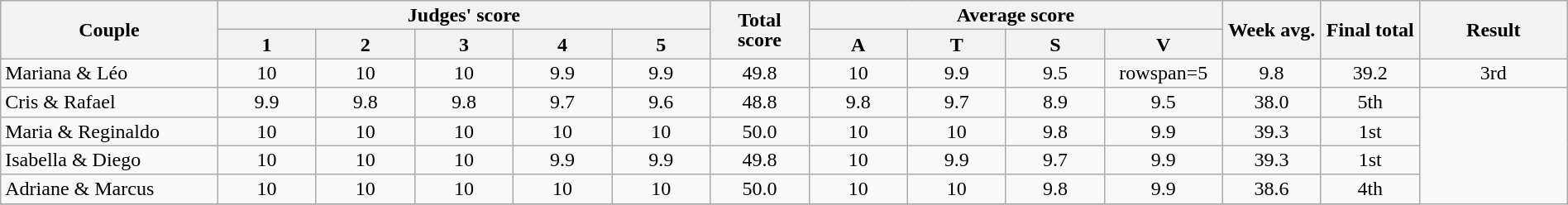<table class="wikitable" style="font-size:100%; line-height:16px; text-align:center" width="100%">
<tr>
<th rowspan=2 style="width:11.0%;">Couple</th>
<th colspan=5 style="width:25.0%;">Judges' score</th>
<th rowspan=2 style="width:05.0%;">Total score</th>
<th colspan=4 style="width:20.0%;">Average score</th>
<th rowspan=2 style="width:05.0%;">Week avg.</th>
<th rowspan=2 style="width:05.0%;">Final total</th>
<th rowspan=2 style="width:07.5%;">Result</th>
</tr>
<tr>
<th style="width:05.0%;">1</th>
<th style="width:05.0%;">2</th>
<th style="width:05.0%;">3</th>
<th style="width:05.0%;">4</th>
<th style="width:05.0%;">5</th>
<th style="width:05.0%;">A</th>
<th style="width:05.0%;">T</th>
<th style="width:05.0%;">S</th>
<th style="width:05.0%;">V</th>
</tr>
<tr>
<td align="left">Mariana & Léo</td>
<td>10</td>
<td>10</td>
<td>10</td>
<td>9.9</td>
<td>9.9</td>
<td>49.8</td>
<td>10</td>
<td>9.9</td>
<td>9.5</td>
<td>rowspan=5 </td>
<td>9.8</td>
<td>39.2</td>
<td>3rd</td>
</tr>
<tr>
<td align="left">Cris & Rafael</td>
<td>9.9</td>
<td>9.8</td>
<td>9.8</td>
<td>9.7</td>
<td>9.6</td>
<td>48.8</td>
<td>9.8</td>
<td>9.7</td>
<td>8.9</td>
<td>9.5</td>
<td>38.0</td>
<td>5th</td>
</tr>
<tr>
<td align="left">Maria & Reginaldo</td>
<td>10</td>
<td>10</td>
<td>10</td>
<td>10</td>
<td>10</td>
<td>50.0</td>
<td>10</td>
<td>10</td>
<td>9.8</td>
<td>9.9</td>
<td>39.3</td>
<td>1st</td>
</tr>
<tr>
<td align="left">Isabella & Diego</td>
<td>10</td>
<td>10</td>
<td>10</td>
<td>9.9</td>
<td>9.9</td>
<td>49.8</td>
<td>10</td>
<td>9.9</td>
<td>9.7</td>
<td>9.9</td>
<td>39.3</td>
<td>1st</td>
</tr>
<tr>
<td align="left">Adriane & Marcus</td>
<td>10</td>
<td>10</td>
<td>10</td>
<td>10</td>
<td>10</td>
<td>50.0</td>
<td>10</td>
<td>10</td>
<td>9.8</td>
<td>9.9</td>
<td>38.6</td>
<td>4th</td>
</tr>
<tr>
</tr>
</table>
